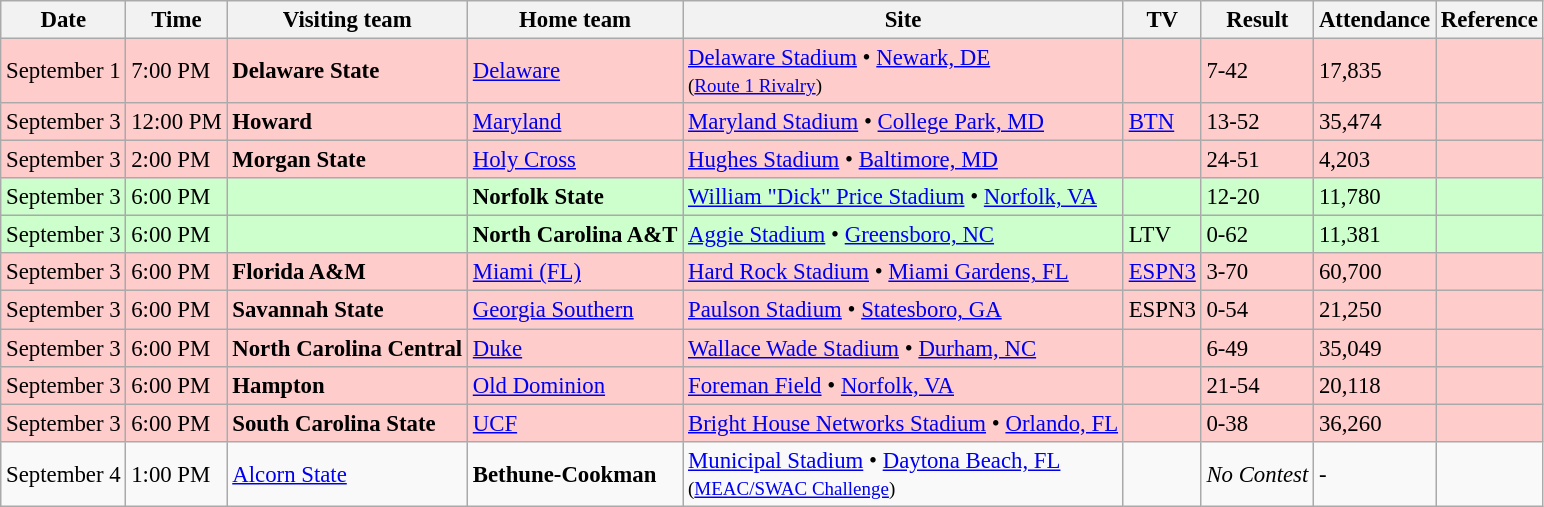<table class="wikitable" style="font-size:95%;">
<tr>
<th>Date</th>
<th>Time</th>
<th>Visiting team</th>
<th>Home team</th>
<th>Site</th>
<th>TV</th>
<th>Result</th>
<th>Attendance</th>
<th class="unsortable">Reference</th>
</tr>
<tr bgcolor=#ffcccc>
<td>September 1</td>
<td>7:00 PM</td>
<td><strong>Delaware State</strong></td>
<td><a href='#'>Delaware</a></td>
<td><a href='#'>Delaware Stadium</a> • <a href='#'>Newark, DE</a><br><small>(<a href='#'>Route 1 Rivalry</a>)</small></td>
<td></td>
<td>7-42</td>
<td>17,835</td>
<td></td>
</tr>
<tr bgcolor=ffcccc>
<td>September 3</td>
<td>12:00 PM</td>
<td><strong>Howard</strong></td>
<td><a href='#'>Maryland</a></td>
<td><a href='#'>Maryland Stadium</a> • <a href='#'>College Park, MD</a></td>
<td><a href='#'>BTN</a></td>
<td>13-52</td>
<td>35,474</td>
<td></td>
</tr>
<tr bgcolor=ffcccc>
<td>September 3</td>
<td>2:00 PM</td>
<td><strong>Morgan State</strong></td>
<td><a href='#'>Holy Cross</a></td>
<td><a href='#'>Hughes Stadium</a> • <a href='#'>Baltimore, MD</a></td>
<td></td>
<td>24-51</td>
<td>4,203</td>
<td></td>
</tr>
<tr bgcolor=ccffcc>
<td>September 3</td>
<td>6:00 PM</td>
<td></td>
<td><strong>Norfolk State</strong></td>
<td><a href='#'>William "Dick" Price Stadium</a> • <a href='#'>Norfolk, VA</a></td>
<td></td>
<td>12-20</td>
<td>11,780</td>
<td></td>
</tr>
<tr bgcolor=ccffcc>
<td>September 3</td>
<td>6:00 PM</td>
<td></td>
<td><strong>North Carolina A&T</strong></td>
<td><a href='#'>Aggie Stadium</a> • <a href='#'>Greensboro, NC</a></td>
<td>LTV</td>
<td>0-62</td>
<td>11,381</td>
<td></td>
</tr>
<tr bgcolor=ffcccc>
<td>September 3</td>
<td>6:00 PM</td>
<td><strong>Florida A&M</strong></td>
<td><a href='#'>Miami (FL)</a></td>
<td><a href='#'>Hard Rock Stadium</a> • <a href='#'>Miami Gardens, FL</a></td>
<td><a href='#'>ESPN3</a></td>
<td>3-70</td>
<td>60,700</td>
<td></td>
</tr>
<tr bgcolor=ffcccc>
<td>September 3</td>
<td>6:00 PM</td>
<td><strong>Savannah State</strong></td>
<td><a href='#'>Georgia Southern</a></td>
<td><a href='#'>Paulson Stadium</a> • <a href='#'>Statesboro, GA</a></td>
<td>ESPN3</td>
<td>0-54</td>
<td>21,250</td>
<td></td>
</tr>
<tr bgcolor=ffcccc>
<td>September 3</td>
<td>6:00 PM</td>
<td><strong>North Carolina Central</strong></td>
<td><a href='#'>Duke</a></td>
<td><a href='#'>Wallace Wade Stadium</a> • <a href='#'>Durham, NC</a></td>
<td></td>
<td>6-49</td>
<td>35,049</td>
<td></td>
</tr>
<tr bgcolor=ffcccc>
<td>September 3</td>
<td>6:00 PM</td>
<td><strong>Hampton</strong></td>
<td><a href='#'>Old Dominion</a></td>
<td><a href='#'>Foreman Field</a> • <a href='#'>Norfolk, VA</a></td>
<td></td>
<td>21-54</td>
<td>20,118</td>
<td></td>
</tr>
<tr bgcolor=ffcccc>
<td>September 3</td>
<td>6:00 PM</td>
<td><strong>South Carolina State</strong></td>
<td><a href='#'>UCF</a></td>
<td><a href='#'>Bright House Networks Stadium</a> • <a href='#'>Orlando, FL</a></td>
<td></td>
<td>0-38</td>
<td>36,260</td>
<td></td>
</tr>
<tr bgcolor=>
<td>September 4</td>
<td>1:00 PM</td>
<td><a href='#'>Alcorn State</a></td>
<td><strong>Bethune-Cookman</strong></td>
<td><a href='#'>Municipal Stadium</a> • <a href='#'>Daytona Beach, FL</a><br><small>(<a href='#'>MEAC/SWAC Challenge</a>)</small></td>
<td></td>
<td><em>No Contest</em></td>
<td>-</td>
<td></td>
</tr>
</table>
